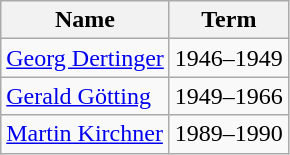<table class="wikitable">
<tr>
<th>Name</th>
<th>Term</th>
</tr>
<tr>
<td><a href='#'>Georg Dertinger</a></td>
<td>1946–1949</td>
</tr>
<tr>
<td><a href='#'>Gerald Götting</a></td>
<td>1949–1966</td>
</tr>
<tr>
<td><a href='#'>Martin Kirchner</a></td>
<td>1989–1990</td>
</tr>
</table>
